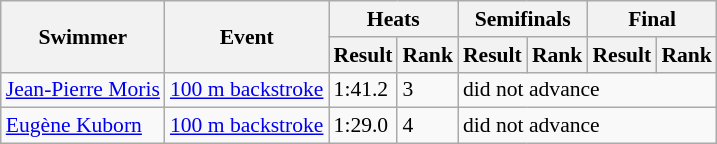<table class=wikitable style="font-size:90%" style="text-align:center">
<tr>
<th rowspan=2>Swimmer</th>
<th rowspan=2>Event</th>
<th colspan=2>Heats</th>
<th colspan=2>Semifinals</th>
<th colspan=2>Final</th>
</tr>
<tr>
<th>Result</th>
<th>Rank</th>
<th>Result</th>
<th>Rank</th>
<th>Result</th>
<th>Rank</th>
</tr>
<tr>
<td align=left><a href='#'>Jean-Pierre Moris</a></td>
<td align=left><a href='#'>100 m backstroke</a></td>
<td>1:41.2</td>
<td>3</td>
<td colspan=4>did not advance</td>
</tr>
<tr>
<td align=left><a href='#'>Eugène Kuborn</a></td>
<td align=left><a href='#'>100 m backstroke</a></td>
<td>1:29.0</td>
<td>4</td>
<td colspan=4>did not advance</td>
</tr>
</table>
